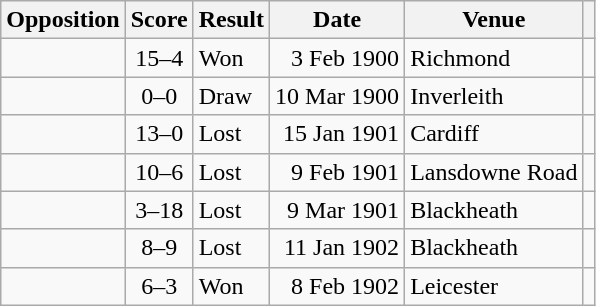<table class="wikitable sortable">
<tr>
<th>Opposition</th>
<th>Score</th>
<th>Result</th>
<th>Date</th>
<th>Venue</th>
<th scope="col" class="unsortable"></th>
</tr>
<tr>
<td></td>
<td align="center">15–4</td>
<td>Won</td>
<td align=right>3 Feb 1900</td>
<td>Richmond</td>
<td></td>
</tr>
<tr>
<td></td>
<td align="center">0–0</td>
<td>Draw</td>
<td align=right>10 Mar 1900</td>
<td>Inverleith</td>
<td></td>
</tr>
<tr>
<td></td>
<td align="center">13–0</td>
<td>Lost</td>
<td align=right>15 Jan 1901</td>
<td>Cardiff</td>
<td></td>
</tr>
<tr>
<td></td>
<td align="center">10–6</td>
<td>Lost</td>
<td align=right>9 Feb 1901</td>
<td>Lansdowne Road</td>
<td></td>
</tr>
<tr>
<td></td>
<td align="center">3–18</td>
<td>Lost</td>
<td align=right>9 Mar 1901</td>
<td>Blackheath</td>
<td></td>
</tr>
<tr>
<td></td>
<td align="center">8–9</td>
<td>Lost</td>
<td align=right>11 Jan 1902</td>
<td>Blackheath</td>
<td></td>
</tr>
<tr>
<td></td>
<td align="center">6–3</td>
<td>Won</td>
<td align=right>8 Feb 1902</td>
<td>Leicester</td>
<td></td>
</tr>
</table>
